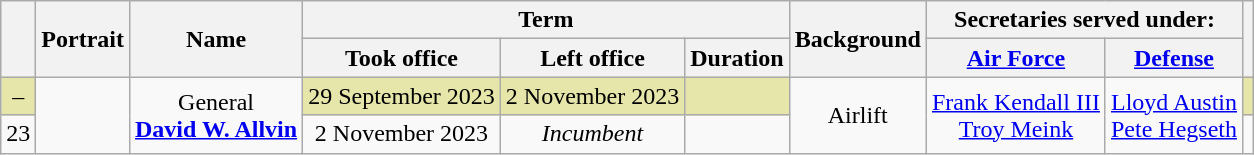<table class="wikitable sortable" style="text-align:center;">
<tr>
<th scope="col" rowspan=2></th>
<th scope="col" rowspan=2 class="unsortable">Portrait</th>
<th scope="col" rowspan=2>Name</th>
<th scope="col" colspan=3>Term</th>
<th scope="col" rowspan=2>Background</th>
<th scope="col" colspan=2>Secretaries served under:</th>
<th scope="col" rowspan=2 class="unsortable"></th>
</tr>
<tr>
<th scope="col">Took office</th>
<th scope="col">Left office</th>
<th scope="col">Duration</th>
<th scope="col"><a href='#'>Air Force</a></th>
<th scope="col"><a href='#'>Defense</a><br>























</th>
</tr>
<tr>
<td style=background:#e6e6aa;>–</td>
<td rowspan="2"></td>
<td data-sort-value="Allvin, David" rowspan="2">General<br><strong><a href='#'>David W. Allvin</a> </strong><br></td>
<td style=background:#e6e6aa;>29 September 2023</td>
<td style=background:#e6e6aa;>2 November 2023</td>
<td style=background:#e6e6aa;></td>
<td rowspan="2">Airlift</td>
<td rowspan="2"><a href='#'>Frank Kendall III</a><br><a href='#'>Troy Meink</a></td>
<td rowspan="2"><a href='#'>Lloyd Austin</a><br><a href='#'>Pete Hegseth</a></td>
<td style=background:#e6e6aa;></td>
</tr>
<tr>
<td>23</td>
<td>2 November 2023</td>
<td><em>Incumbent</em></td>
<td></td>
<td></td>
</tr>
</table>
